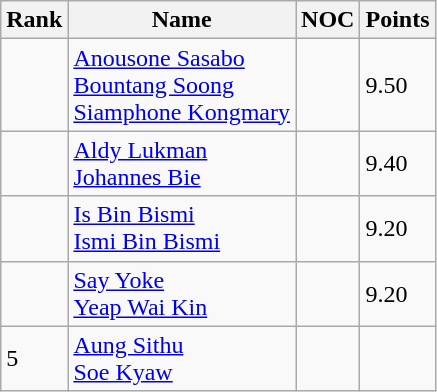<table class="wikitable sortable">
<tr>
<th>Rank</th>
<th>Name</th>
<th>NOC</th>
<th>Points</th>
</tr>
<tr>
<td></td>
<td><a href='#'>Anousone Sasabo</a> <br> <a href='#'>Bountang Soong</a> <br> <a href='#'>Siamphone Kongmary</a></td>
<td></td>
<td>9.50</td>
</tr>
<tr>
<td></td>
<td><a href='#'>Aldy Lukman</a> <br> <a href='#'>Johannes Bie</a></td>
<td></td>
<td>9.40</td>
</tr>
<tr>
<td></td>
<td><a href='#'>Is Bin Bismi</a> <br> <a href='#'>Ismi Bin Bismi</a></td>
<td></td>
<td>9.20</td>
</tr>
<tr>
<td></td>
<td><a href='#'>Say Yoke</a> <br> <a href='#'>Yeap Wai Kin</a></td>
<td></td>
<td>9.20</td>
</tr>
<tr>
<td>5</td>
<td><a href='#'>Aung Sithu</a> <br> <a href='#'>Soe Kyaw</a></td>
<td></td>
<td></td>
</tr>
</table>
